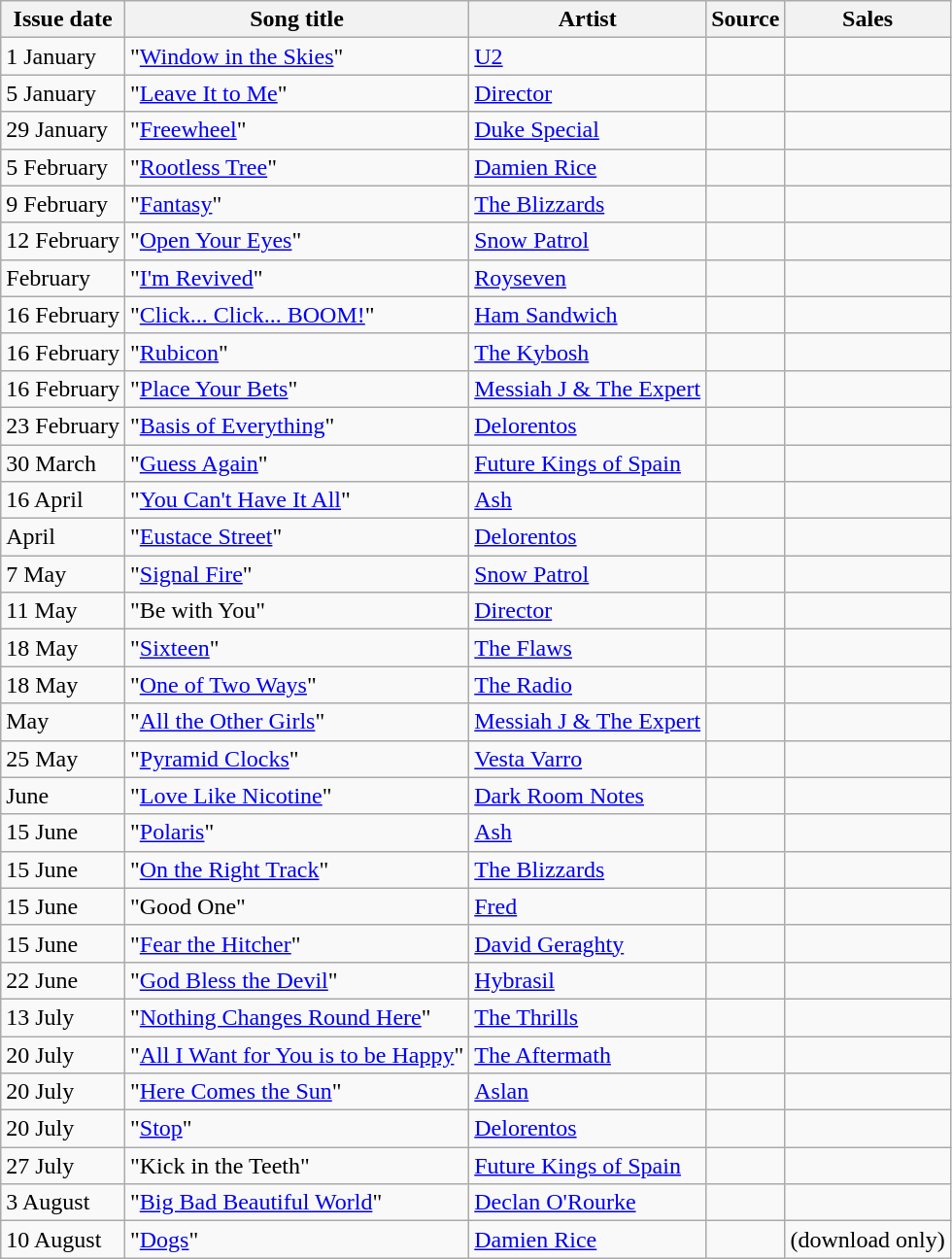<table class="wikitable">
<tr>
<th>Issue date</th>
<th>Song title</th>
<th>Artist</th>
<th>Source</th>
<th>Sales</th>
</tr>
<tr>
<td>1 January</td>
<td>"<a href='#'>Window in the Skies</a>"</td>
<td><a href='#'>U2</a></td>
<td></td>
<td></td>
</tr>
<tr>
<td>5 January</td>
<td>"<a href='#'>Leave It to Me</a>"</td>
<td><a href='#'>Director</a></td>
<td></td>
<td></td>
</tr>
<tr>
<td>29 January</td>
<td>"<a href='#'>Freewheel</a>"</td>
<td><a href='#'>Duke Special</a></td>
<td></td>
<td></td>
</tr>
<tr>
<td>5 February</td>
<td>"<a href='#'>Rootless Tree</a>"</td>
<td><a href='#'>Damien Rice</a></td>
<td></td>
<td></td>
</tr>
<tr>
<td>9 February</td>
<td>"<a href='#'>Fantasy</a>"</td>
<td><a href='#'>The Blizzards</a></td>
<td></td>
<td></td>
</tr>
<tr>
<td>12 February</td>
<td>"<a href='#'>Open Your Eyes</a>"</td>
<td><a href='#'>Snow Patrol</a></td>
<td></td>
<td></td>
</tr>
<tr>
<td>February</td>
<td>"<a href='#'>I'm Revived</a>"</td>
<td><a href='#'>Royseven</a></td>
<td></td>
<td></td>
</tr>
<tr>
<td>16 February</td>
<td>"<a href='#'>Click... Click... BOOM!</a>"</td>
<td><a href='#'>Ham Sandwich</a></td>
<td></td>
<td></td>
</tr>
<tr>
<td>16 February</td>
<td>"<a href='#'>Rubicon</a>"</td>
<td><a href='#'>The Kybosh</a></td>
<td></td>
<td></td>
</tr>
<tr>
<td>16 February</td>
<td>"<a href='#'>Place Your Bets</a>"</td>
<td><a href='#'>Messiah J & The Expert</a></td>
<td></td>
<td></td>
</tr>
<tr>
<td>23 February</td>
<td>"<a href='#'>Basis of Everything</a>"</td>
<td><a href='#'>Delorentos</a></td>
<td></td>
<td></td>
</tr>
<tr>
<td>30 March</td>
<td>"<a href='#'>Guess Again</a>"</td>
<td><a href='#'>Future Kings of Spain</a></td>
<td></td>
<td></td>
</tr>
<tr>
<td>16 April</td>
<td>"<a href='#'>You Can't Have It All</a>"</td>
<td><a href='#'>Ash</a></td>
<td></td>
<td></td>
</tr>
<tr>
<td>April</td>
<td>"<a href='#'>Eustace Street</a>"</td>
<td><a href='#'>Delorentos</a></td>
<td></td>
<td></td>
</tr>
<tr>
<td>7 May</td>
<td>"<a href='#'>Signal Fire</a>"</td>
<td><a href='#'>Snow Patrol</a></td>
<td></td>
<td></td>
</tr>
<tr>
<td>11 May</td>
<td>"Be with You"</td>
<td><a href='#'>Director</a></td>
<td></td>
<td></td>
</tr>
<tr>
<td>18 May</td>
<td>"<a href='#'>Sixteen</a>"</td>
<td><a href='#'>The Flaws</a></td>
<td></td>
<td></td>
</tr>
<tr>
<td>18 May</td>
<td>"<a href='#'>One of Two Ways</a>"</td>
<td><a href='#'>The Radio</a></td>
<td></td>
<td></td>
</tr>
<tr>
<td>May</td>
<td>"<a href='#'>All the Other Girls</a>"</td>
<td><a href='#'>Messiah J & The Expert</a></td>
<td></td>
<td></td>
</tr>
<tr>
<td>25 May</td>
<td>"<a href='#'>Pyramid Clocks</a>"</td>
<td><a href='#'>Vesta Varro</a></td>
<td></td>
<td></td>
</tr>
<tr>
<td>June</td>
<td>"<a href='#'>Love Like Nicotine</a>"</td>
<td><a href='#'>Dark Room Notes</a></td>
<td></td>
<td></td>
</tr>
<tr>
<td>15 June</td>
<td>"<a href='#'>Polaris</a>"</td>
<td><a href='#'>Ash</a></td>
<td></td>
<td></td>
</tr>
<tr>
<td>15 June</td>
<td>"<a href='#'>On the Right Track</a>"</td>
<td><a href='#'>The Blizzards</a></td>
<td></td>
<td></td>
</tr>
<tr>
<td>15 June</td>
<td>"Good One"</td>
<td><a href='#'>Fred</a></td>
<td></td>
<td></td>
</tr>
<tr>
<td>15 June</td>
<td>"<a href='#'>Fear the Hitcher</a>"</td>
<td><a href='#'>David Geraghty</a></td>
<td></td>
<td></td>
</tr>
<tr>
<td>22 June</td>
<td>"<a href='#'>God Bless the Devil</a>"</td>
<td><a href='#'>Hybrasil</a></td>
<td></td>
<td></td>
</tr>
<tr>
<td>13 July</td>
<td>"<a href='#'>Nothing Changes Round Here</a>"</td>
<td><a href='#'>The Thrills</a></td>
<td></td>
<td></td>
</tr>
<tr>
<td>20 July</td>
<td>"<a href='#'>All I Want for You is to be Happy</a>"</td>
<td><a href='#'>The Aftermath</a></td>
<td></td>
<td></td>
</tr>
<tr>
<td>20 July</td>
<td>"<a href='#'>Here Comes the Sun</a>"</td>
<td><a href='#'>Aslan</a></td>
<td></td>
<td></td>
</tr>
<tr>
<td>20 July</td>
<td>"<a href='#'>Stop</a>"</td>
<td><a href='#'>Delorentos</a></td>
<td></td>
<td></td>
</tr>
<tr>
<td>27 July</td>
<td>"Kick in the Teeth"</td>
<td><a href='#'>Future Kings of Spain</a></td>
<td></td>
<td></td>
</tr>
<tr>
<td>3 August</td>
<td>"<a href='#'>Big Bad Beautiful World</a>"</td>
<td><a href='#'>Declan O'Rourke</a></td>
<td></td>
<td></td>
</tr>
<tr>
<td>10 August</td>
<td>"<a href='#'>Dogs</a>"</td>
<td><a href='#'>Damien Rice</a></td>
<td></td>
<td>(download only)</td>
</tr>
</table>
